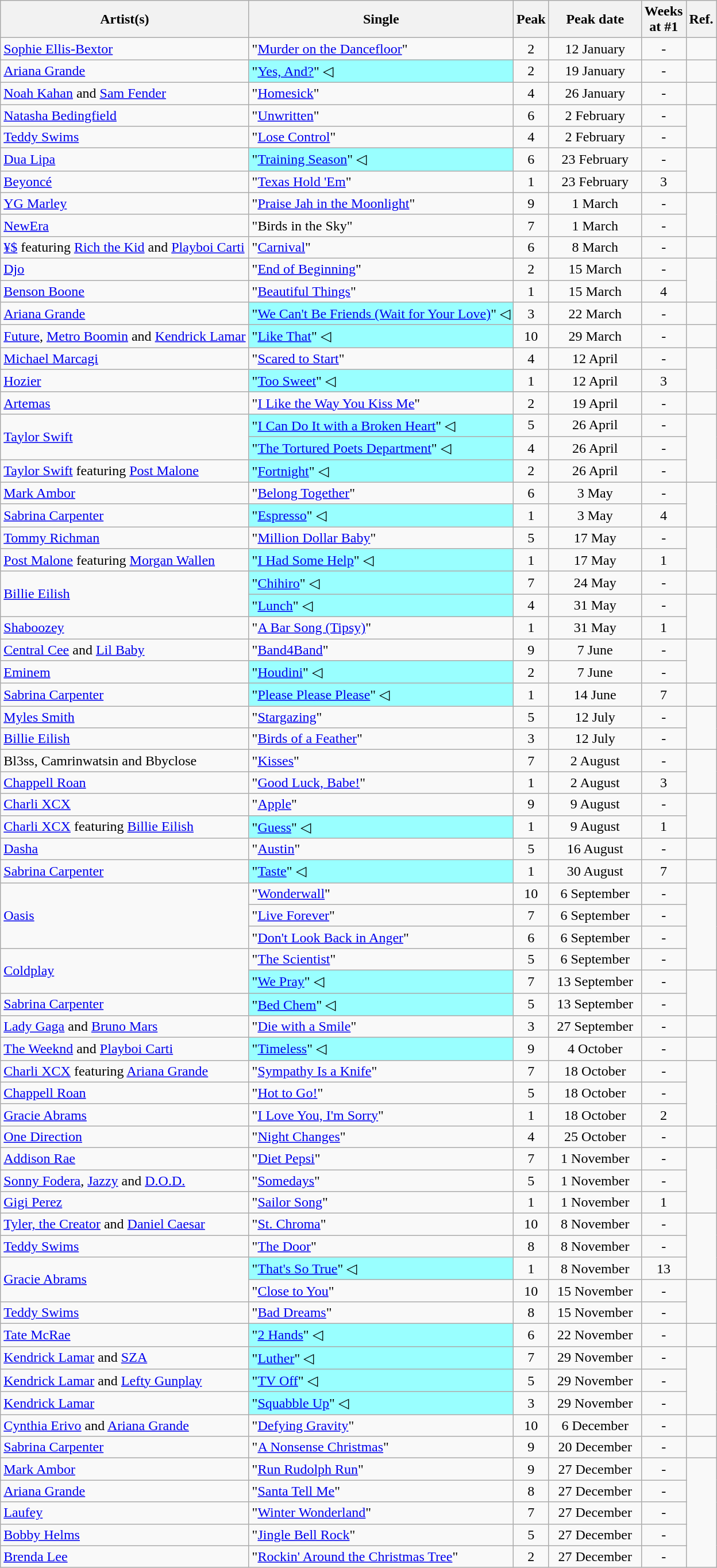<table class="wikitable sortable">
<tr>
<th>Artist(s)</th>
<th>Single</th>
<th>Peak</th>
<th width="100">Peak date</th>
<th>Weeks<br>at #1</th>
<th>Ref.</th>
</tr>
<tr>
<td><a href='#'>Sophie Ellis-Bextor</a></td>
<td>"<a href='#'>Murder on the Dancefloor</a>"</td>
<td style="text-align: center;">2</td>
<td style="text-align: center;">12 January</td>
<td style="text-align: center;">-</td>
<td style="text-align: center;"></td>
</tr>
<tr>
<td><a href='#'>Ariana Grande</a></td>
<td style="background:#9ff;">"<a href='#'>Yes, And?</a>" ◁</td>
<td style="text-align: center;">2</td>
<td style="text-align: center;">19 January</td>
<td style="text-align: center;">-</td>
<td style="text-align: center;"></td>
</tr>
<tr>
<td><a href='#'>Noah Kahan</a> and <a href='#'>Sam Fender</a></td>
<td>"<a href='#'>Homesick</a>"</td>
<td style="text-align: center;">4</td>
<td style="text-align: center;">26 January</td>
<td style="text-align: center;">-</td>
<td style="text-align: center;"></td>
</tr>
<tr>
<td><a href='#'>Natasha Bedingfield</a></td>
<td>"<a href='#'>Unwritten</a>"</td>
<td style="text-align: center;">6</td>
<td style="text-align: center;">2 February</td>
<td style="text-align: center;">-</td>
<td style="text-align: center;" rowspan="2"></td>
</tr>
<tr>
<td><a href='#'>Teddy Swims</a></td>
<td>"<a href='#'>Lose Control</a>"</td>
<td style="text-align: center;">4</td>
<td style="text-align: center;">2 February</td>
<td style="text-align: center;">-</td>
</tr>
<tr>
<td><a href='#'>Dua Lipa</a></td>
<td style="background:#9ff;">"<a href='#'>Training Season</a>" ◁</td>
<td style="text-align: center;">6</td>
<td style="text-align: center;">23 February</td>
<td style="text-align: center;">-</td>
<td style="text-align: center;" rowspan="2"></td>
</tr>
<tr>
<td><a href='#'>Beyoncé</a></td>
<td>"<a href='#'>Texas Hold 'Em</a>"</td>
<td style="text-align: center;">1</td>
<td style="text-align: center;">23 February</td>
<td style="text-align: center;">3</td>
</tr>
<tr>
<td><a href='#'>YG Marley</a></td>
<td>"<a href='#'>Praise Jah in the Moonlight</a>"</td>
<td style="text-align: center;">9</td>
<td style="text-align: center;">1 March</td>
<td style="text-align: center;">-</td>
<td style="text-align: center;" rowspan="2"></td>
</tr>
<tr>
<td><a href='#'>NewEra</a></td>
<td>"Birds in the Sky"</td>
<td style="text-align: center;">7</td>
<td style="text-align: center;">1 March</td>
<td style="text-align: center;">-</td>
</tr>
<tr>
<td><a href='#'>¥$</a> featuring <a href='#'>Rich the Kid</a> and <a href='#'>Playboi Carti</a></td>
<td>"<a href='#'>Carnival</a>"</td>
<td style="text-align: center;">6</td>
<td style="text-align: center;">8 March</td>
<td style="text-align: center;">-</td>
<td style="text-align: center;"></td>
</tr>
<tr>
<td><a href='#'>Djo</a></td>
<td>"<a href='#'>End of Beginning</a>"</td>
<td style="text-align: center;">2</td>
<td style="text-align: center;">15 March</td>
<td style="text-align: center;">-</td>
<td style="text-align: center;" rowspan="2"></td>
</tr>
<tr>
<td><a href='#'>Benson Boone</a></td>
<td>"<a href='#'>Beautiful Things</a>"</td>
<td style="text-align: center;">1</td>
<td style="text-align: center;">15 March</td>
<td style="text-align: center;">4</td>
</tr>
<tr>
<td><a href='#'>Ariana Grande</a></td>
<td style="background:#9ff;">"<a href='#'>We Can't Be Friends (Wait for Your Love)</a>" ◁</td>
<td style="text-align: center;">3</td>
<td style="text-align: center;">22 March</td>
<td style="text-align: center;">-</td>
<td style="text-align: center;"></td>
</tr>
<tr>
<td><a href='#'>Future</a>, <a href='#'>Metro Boomin</a> and <a href='#'>Kendrick Lamar</a></td>
<td style="background:#9ff;">"<a href='#'>Like That</a>" ◁</td>
<td style="text-align: center;">10</td>
<td style="text-align: center;">29 March</td>
<td style="text-align: center;">-</td>
<td style="text-align: center;"></td>
</tr>
<tr>
<td><a href='#'>Michael Marcagi</a></td>
<td>"<a href='#'>Scared to Start</a>"</td>
<td style="text-align: center;">4</td>
<td style="text-align: center;">12 April</td>
<td style="text-align: center;">-</td>
<td style="text-align: center;" rowspan="2"></td>
</tr>
<tr>
<td><a href='#'>Hozier</a></td>
<td style="background:#9ff;">"<a href='#'>Too Sweet</a>" ◁</td>
<td style="text-align: center;">1</td>
<td style="text-align: center;">12 April</td>
<td style="text-align: center;">3</td>
</tr>
<tr>
<td><a href='#'>Artemas</a></td>
<td>"<a href='#'>I Like the Way You Kiss Me</a>"</td>
<td style="text-align: center;">2</td>
<td style="text-align: center;">19 April</td>
<td style="text-align: center;">-</td>
<td style="text-align: center;"></td>
</tr>
<tr>
<td rowspan="2"><a href='#'>Taylor Swift</a></td>
<td style="background:#9ff;">"<a href='#'>I Can Do It with a Broken Heart</a>" ◁</td>
<td style="text-align: center;">5</td>
<td style="text-align: center;">26 April</td>
<td style="text-align: center;">-</td>
<td style="text-align: center;" rowspan="3"></td>
</tr>
<tr>
<td style="background:#9ff;">"<a href='#'>The Tortured Poets Department</a>" ◁</td>
<td style="text-align: center;">4</td>
<td style="text-align: center;">26 April</td>
<td style="text-align: center;">-</td>
</tr>
<tr>
<td><a href='#'>Taylor Swift</a> featuring <a href='#'>Post Malone</a></td>
<td style="background:#9ff;">"<a href='#'>Fortnight</a>" ◁</td>
<td style="text-align: center;">2</td>
<td style="text-align: center;">26 April</td>
<td style="text-align: center;">-</td>
</tr>
<tr>
<td><a href='#'>Mark Ambor</a></td>
<td>"<a href='#'>Belong Together</a>"</td>
<td style="text-align: center;">6</td>
<td style="text-align: center;">3 May</td>
<td style="text-align: center;">-</td>
<td style="text-align: center;" rowspan="2"></td>
</tr>
<tr>
<td><a href='#'>Sabrina Carpenter</a></td>
<td style="background:#9ff;">"<a href='#'>Espresso</a>" ◁</td>
<td style="text-align: center;">1</td>
<td style="text-align: center;">3 May</td>
<td style="text-align: center;">4</td>
</tr>
<tr>
<td><a href='#'>Tommy Richman</a></td>
<td>"<a href='#'>Million Dollar Baby</a>"</td>
<td style="text-align: center;">5</td>
<td style="text-align: center;">17 May</td>
<td style="text-align: center;">-</td>
<td style="text-align: center;" rowspan="2"></td>
</tr>
<tr>
<td><a href='#'>Post Malone</a> featuring <a href='#'>Morgan Wallen</a></td>
<td style="background:#9ff;">"<a href='#'>I Had Some Help</a>" ◁</td>
<td style="text-align: center;">1</td>
<td style="text-align: center;">17 May</td>
<td style="text-align: center;">1</td>
</tr>
<tr>
<td rowspan="2"><a href='#'>Billie Eilish</a></td>
<td style="background:#9ff;">"<a href='#'>Chihiro</a>" ◁</td>
<td style="text-align: center;">7</td>
<td style="text-align: center;">24 May</td>
<td style="text-align: center;">-</td>
<td style="text-align: center;"></td>
</tr>
<tr>
<td style="background:#9ff;">"<a href='#'>Lunch</a>" ◁</td>
<td style="text-align: center;">4</td>
<td style="text-align: center;">31 May</td>
<td style="text-align: center;">-</td>
<td style="text-align: center;" rowspan="2"></td>
</tr>
<tr>
<td><a href='#'>Shaboozey</a></td>
<td>"<a href='#'>A Bar Song (Tipsy)</a>"</td>
<td style="text-align: center;">1</td>
<td style="text-align: center;">31 May</td>
<td style="text-align: center;">1</td>
</tr>
<tr>
<td><a href='#'>Central Cee</a> and <a href='#'>Lil Baby</a></td>
<td>"<a href='#'>Band4Band</a>"</td>
<td style="text-align: center;">9</td>
<td style="text-align: center;">7 June</td>
<td style="text-align: center;">-</td>
<td style="text-align: center;" rowspan="2"></td>
</tr>
<tr>
<td><a href='#'>Eminem</a></td>
<td style="background:#9ff;">"<a href='#'>Houdini</a>" ◁</td>
<td style="text-align: center;">2</td>
<td style="text-align: center;">7 June</td>
<td style="text-align: center;">-</td>
</tr>
<tr>
<td><a href='#'>Sabrina Carpenter</a></td>
<td style="background:#9ff;">"<a href='#'>Please Please Please</a>" ◁</td>
<td style="text-align: center;">1</td>
<td style="text-align: center;">14 June</td>
<td style="text-align: center;">7</td>
<td style="text-align: center;"></td>
</tr>
<tr>
<td><a href='#'>Myles Smith</a></td>
<td>"<a href='#'>Stargazing</a>"</td>
<td style="text-align: center;">5</td>
<td style="text-align: center;">12 July</td>
<td style="text-align: center;">-</td>
<td style="text-align: center;" rowspan="2"></td>
</tr>
<tr>
<td><a href='#'>Billie Eilish</a></td>
<td>"<a href='#'>Birds of a Feather</a>"</td>
<td style="text-align: center;">3</td>
<td style="text-align: center;">12 July</td>
<td style="text-align: center;">-</td>
</tr>
<tr>
<td>Bl3ss, Camrinwatsin and Bbyclose</td>
<td>"<a href='#'>Kisses</a>"</td>
<td style="text-align: center;">7</td>
<td style="text-align: center;">2 August</td>
<td style="text-align: center;">-</td>
<td style="text-align: center;" rowspan="2"></td>
</tr>
<tr>
<td><a href='#'>Chappell Roan</a></td>
<td>"<a href='#'>Good Luck, Babe!</a>"</td>
<td style="text-align: center;">1</td>
<td style="text-align: center;">2 August</td>
<td style="text-align: center;">3</td>
</tr>
<tr>
<td><a href='#'>Charli XCX</a></td>
<td>"<a href='#'>Apple</a>"</td>
<td style="text-align: center;">9</td>
<td style="text-align: center;">9 August</td>
<td style="text-align: center;">-</td>
<td style="text-align: center;" rowspan="2"></td>
</tr>
<tr>
<td><a href='#'>Charli XCX</a> featuring <a href='#'>Billie Eilish</a></td>
<td style="background:#9ff;">"<a href='#'>Guess</a>" ◁</td>
<td style="text-align: center;">1</td>
<td style="text-align: center;">9 August</td>
<td style="text-align: center;">1</td>
</tr>
<tr>
<td><a href='#'>Dasha</a></td>
<td>"<a href='#'>Austin</a>"</td>
<td style="text-align: center;">5</td>
<td style="text-align: center;">16 August</td>
<td style="text-align: center;">-</td>
<td style="text-align: center;"></td>
</tr>
<tr>
<td><a href='#'>Sabrina Carpenter</a></td>
<td style="background:#9ff;">"<a href='#'>Taste</a>" ◁</td>
<td style="text-align: center;">1</td>
<td style="text-align: center;">30 August</td>
<td style="text-align: center;">7</td>
<td style="text-align: center;"></td>
</tr>
<tr>
<td rowspan="3"><a href='#'>Oasis</a></td>
<td>"<a href='#'>Wonderwall</a>"</td>
<td style="text-align: center;">10</td>
<td style="text-align: center;">6 September</td>
<td style="text-align: center;">-</td>
<td style="text-align: center;" rowspan="4"></td>
</tr>
<tr>
<td>"<a href='#'>Live Forever</a>"</td>
<td style="text-align: center;">7</td>
<td style="text-align: center;">6 September</td>
<td style="text-align: center;">-</td>
</tr>
<tr>
<td>"<a href='#'>Don't Look Back in Anger</a>"</td>
<td style="text-align: center;">6</td>
<td style="text-align: center;">6 September</td>
<td style="text-align: center;">-</td>
</tr>
<tr>
<td rowspan="2"><a href='#'>Coldplay</a></td>
<td>"<a href='#'>The Scientist</a>"</td>
<td style="text-align: center;">5</td>
<td style="text-align: center;">6 September</td>
<td style="text-align: center;">-</td>
</tr>
<tr>
<td style="background:#9ff;">"<a href='#'>We Pray</a>" ◁</td>
<td style="text-align: center;">7</td>
<td style="text-align: center;">13 September</td>
<td style="text-align: center;">-</td>
<td style="text-align: center;" rowspan="2"></td>
</tr>
<tr>
<td><a href='#'>Sabrina Carpenter</a></td>
<td style="background:#9ff;">"<a href='#'>Bed Chem</a>" ◁</td>
<td style="text-align: center;">5</td>
<td style="text-align: center;">13 September</td>
<td style="text-align: center;">-</td>
</tr>
<tr>
<td><a href='#'>Lady Gaga</a> and <a href='#'>Bruno Mars</a></td>
<td>"<a href='#'>Die with a Smile</a>"</td>
<td style="text-align: center;">3</td>
<td style="text-align: center;">27 September</td>
<td style="text-align: center;">-</td>
<td style="text-align: center;"></td>
</tr>
<tr>
<td><a href='#'>The Weeknd</a> and <a href='#'>Playboi Carti</a></td>
<td style="background:#9ff;">"<a href='#'>Timeless</a>" ◁</td>
<td style="text-align: center;">9</td>
<td style="text-align: center;">4 October</td>
<td style="text-align: center;">-</td>
<td style="text-align: center;"></td>
</tr>
<tr>
<td><a href='#'>Charli XCX</a> featuring <a href='#'>Ariana Grande</a></td>
<td>"<a href='#'>Sympathy Is a Knife</a>"</td>
<td style="text-align: center;">7</td>
<td style="text-align: center;">18 October</td>
<td style="text-align: center;">-</td>
<td style="text-align: center;" rowspan="3"></td>
</tr>
<tr>
<td><a href='#'>Chappell Roan</a></td>
<td>"<a href='#'>Hot to Go!</a>"</td>
<td style="text-align: center;">5</td>
<td style="text-align: center;">18 October</td>
<td style="text-align: center;">-</td>
</tr>
<tr>
<td><a href='#'>Gracie Abrams</a></td>
<td>"<a href='#'>I Love You, I'm Sorry</a>"</td>
<td style="text-align: center;">1</td>
<td style="text-align: center;">18 October</td>
<td style="text-align: center;">2</td>
</tr>
<tr>
<td><a href='#'>One Direction</a></td>
<td>"<a href='#'>Night Changes</a>"</td>
<td style="text-align: center;">4</td>
<td style="text-align: center;">25 October</td>
<td style="text-align: center;">-</td>
<td style="text-align: center;"></td>
</tr>
<tr>
<td><a href='#'>Addison Rae</a></td>
<td>"<a href='#'>Diet Pepsi</a>"</td>
<td style="text-align: center;">7</td>
<td style="text-align: center;">1 November</td>
<td style="text-align: center;">-</td>
<td style="text-align: center;" rowspan="3"></td>
</tr>
<tr>
<td><a href='#'>Sonny Fodera</a>, <a href='#'>Jazzy</a> and <a href='#'>D.O.D.</a></td>
<td>"<a href='#'>Somedays</a>"</td>
<td style="text-align: center;">5</td>
<td style="text-align: center;">1 November</td>
<td style="text-align: center;">-</td>
</tr>
<tr>
<td><a href='#'>Gigi Perez</a></td>
<td>"<a href='#'>Sailor Song</a>"</td>
<td style="text-align: center;">1</td>
<td style="text-align: center;">1 November</td>
<td style="text-align: center;">1</td>
</tr>
<tr>
<td><a href='#'>Tyler, the Creator</a> and <a href='#'>Daniel Caesar</a></td>
<td>"<a href='#'>St. Chroma</a>"</td>
<td style="text-align: center;">10</td>
<td style="text-align: center;">8 November</td>
<td style="text-align: center;">-</td>
<td style="text-align: center;" rowspan="3"></td>
</tr>
<tr>
<td><a href='#'>Teddy Swims</a></td>
<td>"<a href='#'>The Door</a>"</td>
<td style="text-align: center;">8</td>
<td style="text-align: center;">8 November</td>
<td style="text-align: center;">-</td>
</tr>
<tr>
<td rowspan="2"><a href='#'>Gracie Abrams</a></td>
<td style="background:#9ff;">"<a href='#'>That's So True</a>" ◁</td>
<td style="text-align: center;">1</td>
<td style="text-align: center;">8 November</td>
<td style="text-align: center;">13</td>
</tr>
<tr>
<td>"<a href='#'>Close to You</a>"</td>
<td style="text-align: center;">10</td>
<td style="text-align: center;">15 November</td>
<td style="text-align: center;">-</td>
<td style="text-align: center;" rowspan="2"></td>
</tr>
<tr>
<td><a href='#'>Teddy Swims</a></td>
<td>"<a href='#'>Bad Dreams</a>"</td>
<td style="text-align: center;">8</td>
<td style="text-align: center;">15 November</td>
<td style="text-align: center;">-</td>
</tr>
<tr>
<td><a href='#'>Tate McRae</a></td>
<td style="background:#9ff;">"<a href='#'>2 Hands</a>" ◁</td>
<td style="text-align: center;">6</td>
<td style="text-align: center;">22 November</td>
<td style="text-align: center;">-</td>
<td style="text-align: center;"></td>
</tr>
<tr>
<td><a href='#'>Kendrick Lamar</a> and <a href='#'>SZA</a></td>
<td style="background:#9ff;">"<a href='#'>Luther</a>" ◁</td>
<td style="text-align: center;">7</td>
<td style="text-align: center;">29 November</td>
<td style="text-align: center;">-</td>
<td style="text-align: center;" rowspan="3"></td>
</tr>
<tr>
<td><a href='#'>Kendrick Lamar</a> and <a href='#'>Lefty Gunplay</a></td>
<td style="background:#9ff;">"<a href='#'>TV Off</a>" ◁</td>
<td style="text-align: center;">5</td>
<td style="text-align: center;">29 November</td>
<td style="text-align: center;">-</td>
</tr>
<tr>
<td><a href='#'>Kendrick Lamar</a></td>
<td style="background:#9ff;">"<a href='#'>Squabble Up</a>" ◁</td>
<td style="text-align: center;">3</td>
<td style="text-align: center;">29 November</td>
<td style="text-align: center;">-</td>
</tr>
<tr>
<td><a href='#'>Cynthia Erivo</a> and <a href='#'>Ariana Grande</a></td>
<td>"<a href='#'>Defying Gravity</a>"</td>
<td style="text-align: center;">10</td>
<td style="text-align: center;">6 December</td>
<td style="text-align: center;">-</td>
<td style="text-align: center;"></td>
</tr>
<tr>
<td><a href='#'>Sabrina Carpenter</a></td>
<td>"<a href='#'>A Nonsense Christmas</a>"</td>
<td style="text-align: center;">9</td>
<td style="text-align: center;">20 December</td>
<td style="text-align: center;">-</td>
<td style="text-align: center;"></td>
</tr>
<tr>
<td><a href='#'>Mark Ambor</a></td>
<td>"<a href='#'>Run Rudolph Run</a>"</td>
<td style="text-align: center;">9</td>
<td style="text-align: center;">27 December</td>
<td style="text-align: center;">-</td>
<td style="text-align: center;" rowspan="5"></td>
</tr>
<tr>
<td><a href='#'>Ariana Grande</a></td>
<td>"<a href='#'>Santa Tell Me</a>"</td>
<td style="text-align: center;">8</td>
<td style="text-align: center;">27 December</td>
<td style="text-align: center;">-</td>
</tr>
<tr>
<td><a href='#'>Laufey</a></td>
<td>"<a href='#'>Winter Wonderland</a>"</td>
<td style="text-align: center;">7</td>
<td style="text-align: center;">27 December</td>
<td style="text-align: center;">-</td>
</tr>
<tr>
<td><a href='#'>Bobby Helms</a></td>
<td>"<a href='#'>Jingle Bell Rock</a>"</td>
<td style="text-align: center;">5</td>
<td style="text-align: center;">27 December</td>
<td style="text-align: center;">-</td>
</tr>
<tr>
<td><a href='#'>Brenda Lee</a></td>
<td>"<a href='#'>Rockin' Around the Christmas Tree</a>"</td>
<td style="text-align: center;">2</td>
<td style="text-align: center;">27 December</td>
<td style="text-align: center;">-</td>
</tr>
</table>
